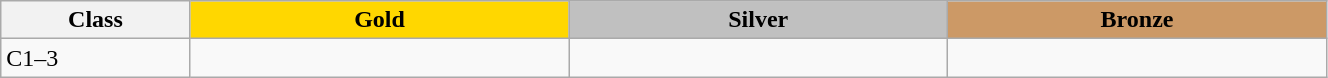<table class=wikitable style="font-size:100%" width="70%">
<tr>
<th rowspan="1" width="10%">Class</th>
<th rowspan="1" style="background:gold;" width="20%">Gold</th>
<th colspan="1" style="background:silver;" width="20%">Silver</th>
<th colspan="1" style="background:#CC9966;" width="20%">Bronze</th>
</tr>
<tr>
<td>C1–3</td>
<td></td>
<td></td>
<td></td>
</tr>
</table>
